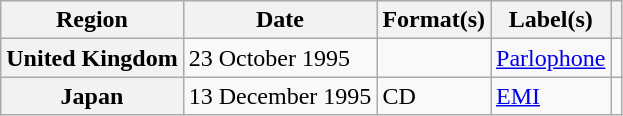<table class="wikitable plainrowheaders">
<tr>
<th scope="col">Region</th>
<th scope="col">Date</th>
<th scope="col">Format(s)</th>
<th scope="col">Label(s)</th>
<th scope="col"></th>
</tr>
<tr>
<th scope="row">United Kingdom</th>
<td>23 October 1995</td>
<td></td>
<td><a href='#'>Parlophone</a></td>
<td></td>
</tr>
<tr>
<th scope="row">Japan</th>
<td>13 December 1995</td>
<td>CD</td>
<td><a href='#'>EMI</a></td>
<td></td>
</tr>
</table>
